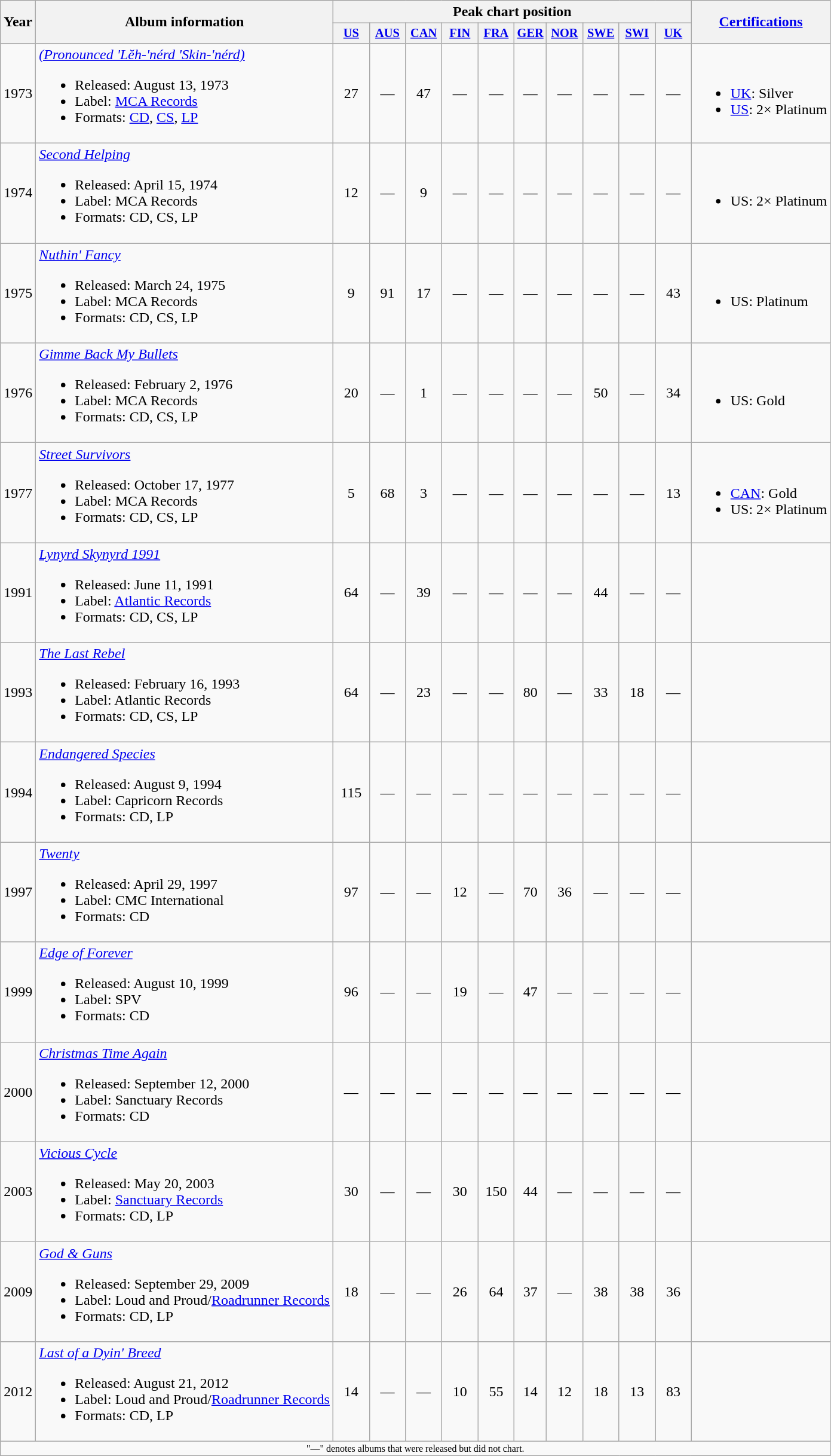<table class="wikitable">
<tr>
<th rowspan="2">Year</th>
<th rowspan="2">Album information</th>
<th colspan="10">Peak chart position</th>
<th rowspan=2><a href='#'>Certifications</a></th>
</tr>
<tr>
<th style="width:2.5em;font-size:85%"><a href='#'>US</a><br></th>
<th style="width:2.5em;font-size:85%"><a href='#'>AUS</a><br></th>
<th style="width:2.5em;font-size:85%"><a href='#'>CAN</a><br></th>
<th style="width:2.5em;font-size:85%"><a href='#'>FIN</a><br></th>
<th style="width:2.5em;font-size:85%"><a href='#'>FRA</a><br></th>
<th style="width:1em;font-size:85%"><a href='#'>GER</a><br></th>
<th style="width:2.5em;font-size:85%"><a href='#'>NOR</a><br></th>
<th style="width:2.5em;font-size:85%"><a href='#'>SWE</a><br></th>
<th style="width:2.5em;font-size:85%"><a href='#'>SWI</a><br></th>
<th style="width:2.5em;font-size:85%"><a href='#'>UK</a><br></th>
</tr>
<tr>
<td>1973</td>
<td><em><a href='#'>(Pronounced 'Lĕh-'nérd 'Skin-'nérd)</a></em><br><ul><li>Released: August 13, 1973</li><li>Label: <a href='#'>MCA Records</a></li><li>Formats: <a href='#'>CD</a>, <a href='#'>CS</a>, <a href='#'>LP</a></li></ul></td>
<td align="center">27</td>
<td align="center">—</td>
<td align="center">47</td>
<td align="center">—</td>
<td align="center">—</td>
<td align="center">—</td>
<td align="center">—</td>
<td align="center">—</td>
<td align="center">—</td>
<td align="center">—</td>
<td><br><ul><li><a href='#'>UK</a>: Silver</li><li><a href='#'>US</a>: 2× Platinum</li></ul></td>
</tr>
<tr>
<td>1974</td>
<td><em><a href='#'>Second Helping</a></em><br><ul><li>Released: April 15, 1974</li><li>Label: MCA Records</li><li>Formats: CD, CS, LP</li></ul></td>
<td align="center">12</td>
<td align="center">—</td>
<td align="center">9</td>
<td align="center">—</td>
<td align="center">—</td>
<td align="center">—</td>
<td align="center">—</td>
<td align="center">—</td>
<td align="center">—</td>
<td align="center">—</td>
<td><br><ul><li>US: 2× Platinum</li></ul></td>
</tr>
<tr>
<td>1975</td>
<td><em><a href='#'>Nuthin' Fancy</a></em><br><ul><li>Released: March 24, 1975</li><li>Label: MCA Records</li><li>Formats: CD, CS, LP</li></ul></td>
<td align="center">9</td>
<td align="center">91</td>
<td align="center">17</td>
<td align="center">—</td>
<td align="center">—</td>
<td align="center">—</td>
<td align="center">—</td>
<td align="center">—</td>
<td align="center">—</td>
<td align="center">43</td>
<td><br><ul><li>US: Platinum</li></ul></td>
</tr>
<tr>
<td>1976</td>
<td><em><a href='#'>Gimme Back My Bullets</a></em><br><ul><li>Released: February 2, 1976</li><li>Label: MCA Records</li><li>Formats: CD, CS, LP</li></ul></td>
<td align="center">20</td>
<td align="center">—</td>
<td align="center">1</td>
<td align="center">—</td>
<td align="center">—</td>
<td align="center">—</td>
<td align="center">—</td>
<td align="center">50</td>
<td align="center">—</td>
<td align="center">34</td>
<td><br><ul><li>US: Gold</li></ul></td>
</tr>
<tr>
<td>1977</td>
<td><em><a href='#'>Street Survivors</a></em><br><ul><li>Released: October 17, 1977</li><li>Label: MCA Records</li><li>Formats: CD, CS, LP</li></ul></td>
<td align="center">5</td>
<td align="center">68</td>
<td align="center">3</td>
<td align="center">—</td>
<td align="center">—</td>
<td align="center">—</td>
<td align="center">—</td>
<td align="center">—</td>
<td align="center">—</td>
<td align="center">13</td>
<td><br><ul><li><a href='#'>CAN</a>: Gold</li><li>US: 2× Platinum</li></ul></td>
</tr>
<tr>
<td>1991</td>
<td><em><a href='#'>Lynyrd Skynyrd 1991</a></em><br><ul><li>Released: June 11, 1991</li><li>Label: <a href='#'>Atlantic Records</a></li><li>Formats: CD, CS, LP</li></ul></td>
<td align="center">64</td>
<td align="center">—</td>
<td align="center">39</td>
<td align="center">—</td>
<td align="center">—</td>
<td align="center">—</td>
<td align="center">—</td>
<td align="center">44</td>
<td align="center">—</td>
<td align="center">—</td>
<td></td>
</tr>
<tr>
<td>1993</td>
<td><em><a href='#'>The Last Rebel</a></em><br><ul><li>Released: February 16, 1993</li><li>Label: Atlantic Records</li><li>Formats: CD, CS, LP</li></ul></td>
<td align="center">64</td>
<td align="center">—</td>
<td align="center">23</td>
<td align="center">—</td>
<td align="center">—</td>
<td align="center">80</td>
<td align="center">—</td>
<td align="center">33</td>
<td align="center">18</td>
<td align="center">—</td>
<td></td>
</tr>
<tr>
<td>1994</td>
<td><em><a href='#'>Endangered Species</a></em><br><ul><li>Released: August 9, 1994</li><li>Label: Capricorn Records</li><li>Formats: CD, LP</li></ul></td>
<td align="center">115</td>
<td align="center">—</td>
<td align="center">—</td>
<td align="center">—</td>
<td align="center">—</td>
<td align="center">—</td>
<td align="center">—</td>
<td align="center">—</td>
<td align="center">—</td>
<td align="center">—</td>
<td></td>
</tr>
<tr>
<td>1997</td>
<td><em><a href='#'>Twenty</a></em><br><ul><li>Released: April 29, 1997</li><li>Label: CMC International</li><li>Formats: CD</li></ul></td>
<td align="center">97</td>
<td align="center">—</td>
<td align="center">—</td>
<td align="center">12</td>
<td align="center">—</td>
<td align="center">70</td>
<td align="center">36</td>
<td align="center">—</td>
<td align="center">—</td>
<td align="center">—</td>
<td></td>
</tr>
<tr>
<td>1999</td>
<td><em><a href='#'>Edge of Forever</a></em><br><ul><li>Released: August 10, 1999</li><li>Label: SPV</li><li>Formats: CD</li></ul></td>
<td align="center">96</td>
<td align="center">—</td>
<td align="center">—</td>
<td align="center">19</td>
<td align="center">—</td>
<td align="center">47</td>
<td align="center">—</td>
<td align="center">—</td>
<td align="center">—</td>
<td align="center">—</td>
<td></td>
</tr>
<tr>
<td>2000</td>
<td><em><a href='#'>Christmas Time Again</a></em><br><ul><li>Released: September 12, 2000</li><li>Label: Sanctuary Records</li><li>Formats: CD</li></ul></td>
<td align="center">—</td>
<td align="center">—</td>
<td align="center">—</td>
<td align="center">—</td>
<td align="center">—</td>
<td align="center">—</td>
<td align="center">—</td>
<td align="center">—</td>
<td align="center">—</td>
<td align="center">—</td>
<td></td>
</tr>
<tr>
<td>2003</td>
<td><em><a href='#'>Vicious Cycle</a></em><br><ul><li>Released: May 20, 2003</li><li>Label: <a href='#'>Sanctuary Records</a></li><li>Formats: CD, LP</li></ul></td>
<td align="center">30</td>
<td align="center">—</td>
<td align="center">—</td>
<td align="center">30</td>
<td align="center">150</td>
<td align="center">44</td>
<td align="center">—</td>
<td align="center">—</td>
<td align="center">—</td>
<td align="center">—</td>
<td></td>
</tr>
<tr>
<td>2009</td>
<td><em><a href='#'>God & Guns</a></em><br><ul><li>Released: September 29, 2009</li><li>Label: Loud and Proud/<a href='#'>Roadrunner Records</a></li><li>Formats: CD, LP</li></ul></td>
<td align="center">18</td>
<td align="center">—</td>
<td align="center">—</td>
<td align="center">26</td>
<td align="center">64</td>
<td align="center">37</td>
<td align="center">—</td>
<td align="center">38</td>
<td align="center">38</td>
<td align="center">36</td>
<td></td>
</tr>
<tr>
<td>2012</td>
<td><em><a href='#'>Last of a Dyin' Breed</a></em><br><ul><li>Released: August 21, 2012</li><li>Label: Loud and Proud/<a href='#'>Roadrunner Records</a></li><li>Formats: CD, LP</li></ul></td>
<td align="center">14</td>
<td align="center">—</td>
<td align="center">—</td>
<td align="center">10</td>
<td align="center">55</td>
<td align="center">14</td>
<td align="center">12</td>
<td align="center">18</td>
<td align="center">13</td>
<td align="center">83</td>
<td></td>
</tr>
<tr>
<td align="center" colspan="13" style="font-size: 8pt">"—" denotes albums that were released but did not chart.</td>
</tr>
</table>
